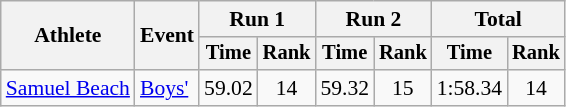<table class="wikitable" style="font-size:90%">
<tr>
<th rowspan="2">Athlete</th>
<th rowspan="2">Event</th>
<th colspan="2">Run 1</th>
<th colspan="2">Run 2</th>
<th colspan="2">Total</th>
</tr>
<tr style="font-size:95%">
<th>Time</th>
<th>Rank</th>
<th>Time</th>
<th>Rank</th>
<th>Time</th>
<th>Rank</th>
</tr>
<tr align=center>
<td align=left><a href='#'>Samuel Beach</a></td>
<td align=left><a href='#'>Boys'</a></td>
<td>59.02</td>
<td>14</td>
<td>59.32</td>
<td>15</td>
<td>1:58.34</td>
<td>14</td>
</tr>
</table>
